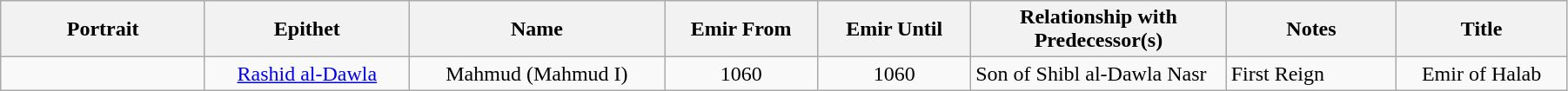<table width=95% class="wikitable">
<tr>
<th width=12%>Portrait</th>
<th width=12%>Epithet</th>
<th width=15%>Name</th>
<th width=9%>Emir From</th>
<th width=9%>Emir Until</th>
<th width=15%>Relationship with Predecessor(s)</th>
<th width=10%>Notes</th>
<th width=10%>Title</th>
</tr>
<tr>
<td align="center"></td>
<td align="center"><a href='#'>Rashid al-Dawla</a></td>
<td align="center">Mahmud (Mahmud I)</td>
<td align="center">1060</td>
<td align="center">1060</td>
<td>Son of Shibl al-Dawla Nasr</td>
<td>First Reign</td>
<td align="center">Emir of Halab</td>
</tr>
</table>
